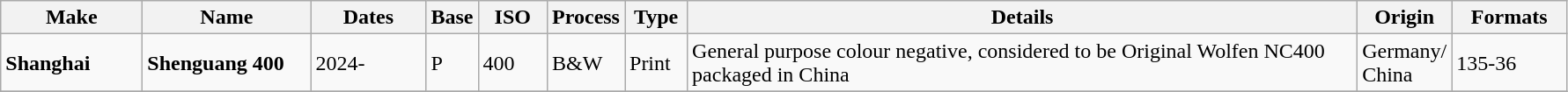<table class="wikitable">
<tr>
<th scope="col" style="width: 100px;">Make</th>
<th scope="col" style="width: 120px;">Name</th>
<th scope="col" style="width: 80px;">Dates</th>
<th scope="col" style="width: 30px;">Base</th>
<th scope="col" style="width: 45px;">ISO</th>
<th scope="col" style="width: 40px;">Process</th>
<th scope="col" style="width: 40px;">Type</th>
<th scope="col" style="width: 500px;">Details</th>
<th scope="col" style="width: 60px;">Origin</th>
<th scope="col" style="width: 80px;">Formats</th>
</tr>
<tr>
<td><strong>Shanghai</strong></td>
<td><strong>Shenguang 400</strong></td>
<td>2024-</td>
<td>P</td>
<td>400</td>
<td>B&W</td>
<td>Print</td>
<td>General purpose colour negative, considered to be Original Wolfen NC400 packaged in China </td>
<td>Germany/ China</td>
<td>135-36</td>
</tr>
<tr>
</tr>
</table>
